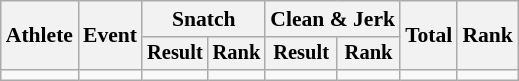<table class="wikitable" style="font-size:90%">
<tr>
<th rowspan=2>Athlete</th>
<th rowspan=2>Event</th>
<th colspan="2">Snatch</th>
<th colspan="2">Clean & Jerk</th>
<th rowspan="2">Total</th>
<th rowspan="2">Rank</th>
</tr>
<tr style="font-size:95%">
<th>Result</th>
<th>Rank</th>
<th>Result</th>
<th>Rank</th>
</tr>
<tr align=center>
<td align=left></td>
<td align=left></td>
<td></td>
<td></td>
<td></td>
<td></td>
<td></td>
<td></td>
</tr>
</table>
